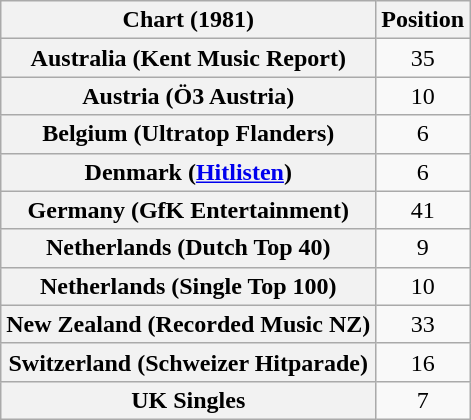<table class="wikitable sortable plainrowheaders" style="text-align:center">
<tr>
<th>Chart (1981)</th>
<th>Position</th>
</tr>
<tr>
<th scope="row">Australia (Kent Music Report)</th>
<td>35</td>
</tr>
<tr>
<th scope="row">Austria (Ö3 Austria)</th>
<td>10</td>
</tr>
<tr>
<th scope="row">Belgium (Ultratop Flanders)</th>
<td>6</td>
</tr>
<tr>
<th scope="row">Denmark (<a href='#'>Hitlisten</a>)</th>
<td>6</td>
</tr>
<tr>
<th scope="row">Germany (GfK Entertainment)</th>
<td>41</td>
</tr>
<tr>
<th scope="row">Netherlands (Dutch Top 40)</th>
<td>9</td>
</tr>
<tr>
<th scope="row">Netherlands (Single Top 100)</th>
<td>10</td>
</tr>
<tr>
<th scope="row">New Zealand (Recorded Music NZ)</th>
<td>33</td>
</tr>
<tr>
<th scope="row">Switzerland (Schweizer Hitparade)</th>
<td>16</td>
</tr>
<tr>
<th scope="row">UK Singles</th>
<td>7</td>
</tr>
</table>
